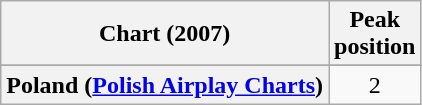<table class="wikitable sortable plainrowheaders">
<tr>
<th>Chart (2007)</th>
<th>Peak<br>position</th>
</tr>
<tr>
</tr>
<tr>
<th scope="row">Poland (<a href='#'>Polish Airplay Charts</a>)</th>
<td align="center">2</td>
</tr>
</table>
